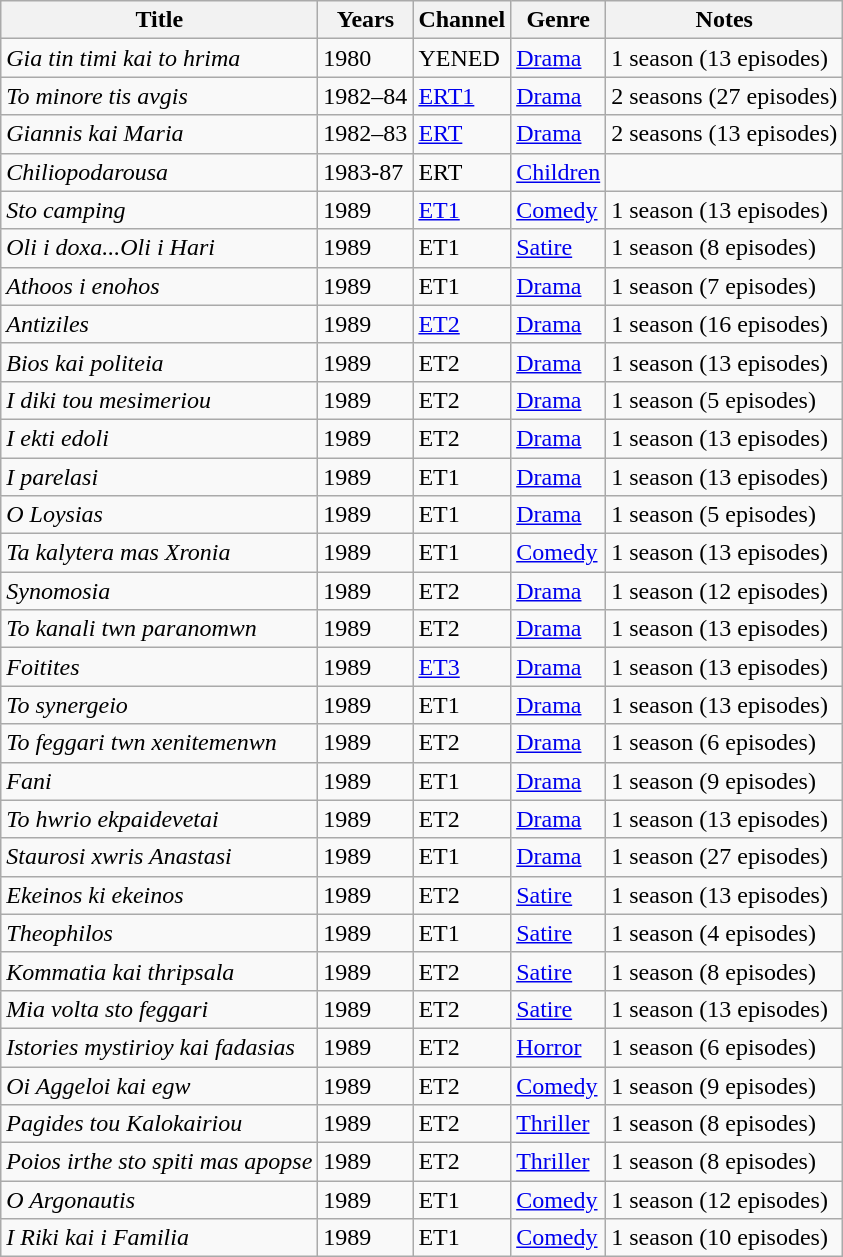<table class="wikitable">
<tr>
<th>Title</th>
<th>Years</th>
<th>Channel</th>
<th>Genre</th>
<th>Notes</th>
</tr>
<tr>
<td><em>Gia tin timi kai to hrima</em></td>
<td>1980</td>
<td>YENED</td>
<td><a href='#'>Drama</a></td>
<td>1 season (13 episodes)</td>
</tr>
<tr>
<td><em>To minore tis avgis</em></td>
<td>1982–84</td>
<td><a href='#'>ERT1</a></td>
<td><a href='#'>Drama</a></td>
<td>2 seasons (27 episodes)</td>
</tr>
<tr>
<td><em>Giannis kai Maria</em></td>
<td>1982–83</td>
<td><a href='#'>ERT</a></td>
<td><a href='#'>Drama</a></td>
<td>2 seasons (13 episodes)</td>
</tr>
<tr>
<td><em>Chiliopodarousa</em></td>
<td>1983-87</td>
<td>ERT</td>
<td><a href='#'>Children</a></td>
<td></td>
</tr>
<tr>
<td><em>Sto camping</em></td>
<td>1989</td>
<td><a href='#'>ET1</a></td>
<td><a href='#'>Comedy</a></td>
<td>1 season (13 episodes)</td>
</tr>
<tr>
<td><em>Oli i doxa...Oli i Hari</em></td>
<td>1989</td>
<td>ET1</td>
<td><a href='#'>Satire</a></td>
<td>1 season (8 episodes)</td>
</tr>
<tr>
<td><em>Athoos i enohos</em></td>
<td>1989</td>
<td>ET1</td>
<td><a href='#'>Drama</a></td>
<td>1 season (7 episodes)</td>
</tr>
<tr>
<td><em>Antiziles</em></td>
<td>1989</td>
<td><a href='#'>ET2</a></td>
<td><a href='#'>Drama</a></td>
<td>1 season (16 episodes)</td>
</tr>
<tr>
<td><em>Bios kai politeia</em></td>
<td>1989</td>
<td>ET2</td>
<td><a href='#'>Drama</a></td>
<td>1 season (13 episodes)</td>
</tr>
<tr>
<td><em>I diki tou mesimeriou</em></td>
<td>1989</td>
<td>ET2</td>
<td><a href='#'>Drama</a></td>
<td>1 season (5 episodes)</td>
</tr>
<tr>
<td><em>I ekti edoli</em></td>
<td>1989</td>
<td>ET2</td>
<td><a href='#'>Drama</a></td>
<td>1 season (13 episodes)</td>
</tr>
<tr>
<td><em>I parelasi</em></td>
<td>1989</td>
<td>ET1</td>
<td><a href='#'>Drama</a></td>
<td>1 season (13 episodes)</td>
</tr>
<tr>
<td><em>O Loysias</em></td>
<td>1989</td>
<td>ET1</td>
<td><a href='#'>Drama</a></td>
<td>1 season (5 episodes)</td>
</tr>
<tr>
<td><em>Ta kalytera mas Xronia</em></td>
<td>1989</td>
<td>ET1</td>
<td><a href='#'>Comedy</a></td>
<td>1 season (13 episodes)</td>
</tr>
<tr>
<td><em>Synomosia</em></td>
<td>1989</td>
<td>ET2</td>
<td><a href='#'>Drama</a></td>
<td>1 season (12 episodes)</td>
</tr>
<tr>
<td><em>To kanali twn paranomwn</em></td>
<td>1989</td>
<td>ET2</td>
<td><a href='#'>Drama</a></td>
<td>1 season (13 episodes)</td>
</tr>
<tr>
<td><em>Foitites</em></td>
<td>1989</td>
<td><a href='#'>ET3</a></td>
<td><a href='#'>Drama</a></td>
<td>1 season (13 episodes)</td>
</tr>
<tr>
<td><em>To synergeio</em></td>
<td>1989</td>
<td>ET1</td>
<td><a href='#'>Drama</a></td>
<td>1 season (13 episodes)</td>
</tr>
<tr>
<td><em>To feggari twn xenitemenwn</em></td>
<td>1989</td>
<td>ET2</td>
<td><a href='#'>Drama</a></td>
<td>1 season (6 episodes)</td>
</tr>
<tr>
<td><em>Fani</em></td>
<td>1989</td>
<td>ET1</td>
<td><a href='#'>Drama</a></td>
<td>1 season (9 episodes)</td>
</tr>
<tr>
<td><em>To hwrio ekpaidevetai</em></td>
<td>1989</td>
<td>ET2</td>
<td><a href='#'>Drama</a></td>
<td>1 season (13 episodes)</td>
</tr>
<tr>
<td><em>Staurosi xwris Anastasi</em></td>
<td>1989</td>
<td>ET1</td>
<td><a href='#'>Drama</a></td>
<td>1 season (27 episodes)</td>
</tr>
<tr>
<td><em>Ekeinos ki ekeinos</em></td>
<td>1989</td>
<td>ET2</td>
<td><a href='#'>Satire</a></td>
<td>1 season (13 episodes)</td>
</tr>
<tr>
<td><em>Theophilos</em></td>
<td>1989</td>
<td>ET1</td>
<td><a href='#'>Satire</a></td>
<td>1 season (4 episodes)</td>
</tr>
<tr>
<td><em>Kommatia kai thripsala</em></td>
<td>1989</td>
<td>ET2</td>
<td><a href='#'>Satire</a></td>
<td>1 season (8 episodes)</td>
</tr>
<tr>
<td><em>Mia volta sto feggari</em></td>
<td>1989</td>
<td>ET2</td>
<td><a href='#'>Satire</a></td>
<td>1 season (13 episodes)</td>
</tr>
<tr>
<td><em>Istories mystirioy kai fadasias</em></td>
<td>1989</td>
<td>ET2</td>
<td><a href='#'>Horror</a></td>
<td>1 season (6 episodes)</td>
</tr>
<tr>
<td><em>Oi Aggeloi kai egw</em></td>
<td>1989</td>
<td>ET2</td>
<td><a href='#'>Comedy</a></td>
<td>1 season (9 episodes)</td>
</tr>
<tr>
<td><em>Pagides tou Kalokairiou</em></td>
<td>1989</td>
<td>ET2</td>
<td><a href='#'>Thriller</a></td>
<td>1 season (8 episodes)</td>
</tr>
<tr>
<td><em>Poios irthe sto spiti mas apopse</em></td>
<td>1989</td>
<td>ET2</td>
<td><a href='#'>Thriller</a></td>
<td>1 season (8 episodes)</td>
</tr>
<tr>
<td><em>O Argonautis</em></td>
<td>1989</td>
<td>ET1</td>
<td><a href='#'>Comedy</a></td>
<td>1 season (12 episodes)</td>
</tr>
<tr>
<td><em>I Riki kai i Familia</em></td>
<td>1989</td>
<td>ET1</td>
<td><a href='#'>Comedy</a></td>
<td>1 season (10 episodes)</td>
</tr>
</table>
